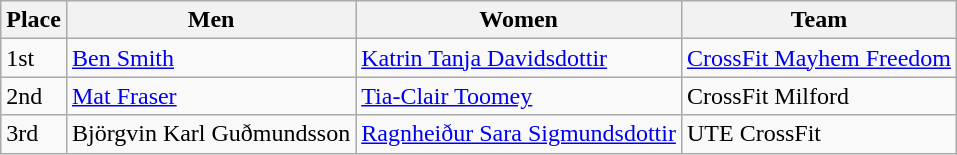<table class="wikitable">
<tr>
<th>Place</th>
<th>Men</th>
<th>Women </th>
<th>Team</th>
</tr>
<tr>
<td>1st</td>
<td><a href='#'>Ben Smith</a></td>
<td><a href='#'>Katrin Tanja Davidsdottir</a></td>
<td><a href='#'>CrossFit Mayhem Freedom</a></td>
</tr>
<tr>
<td>2nd</td>
<td><a href='#'>Mat Fraser</a></td>
<td><a href='#'>Tia-Clair Toomey</a></td>
<td>CrossFit Milford</td>
</tr>
<tr>
<td>3rd</td>
<td>Björgvin Karl Guðmundsson</td>
<td><a href='#'>Ragnheiður Sara Sigmundsdottir</a></td>
<td>UTE CrossFit</td>
</tr>
</table>
